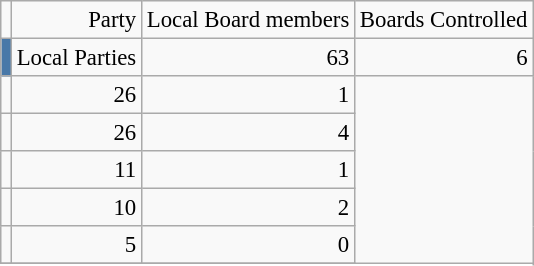<table class="wikitable" style="text-align:right; font-size:95%;">
<tr>
<td></td>
<td>Party</td>
<td>Local Board members</td>
<td>Boards Controlled</td>
</tr>
<tr>
<td bgcolor="#4878a8"></td>
<td align="left">Local Parties</td>
<td>63</td>
<td>6</td>
</tr>
<tr>
<td></td>
<td>26</td>
<td>1</td>
</tr>
<tr>
<td></td>
<td>26</td>
<td>4</td>
</tr>
<tr>
<td></td>
<td>11</td>
<td>1</td>
</tr>
<tr>
<td></td>
<td>10</td>
<td>2</td>
</tr>
<tr>
<td></td>
<td>5</td>
<td>0</td>
</tr>
<tr>
</tr>
</table>
